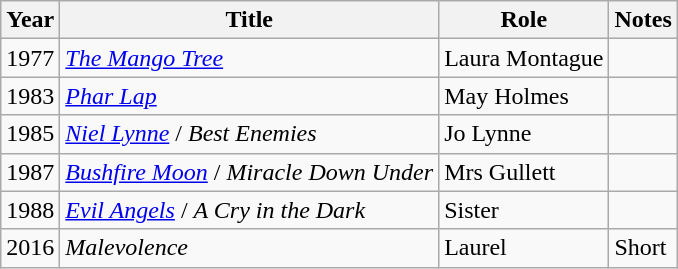<table class="wikitable sortable">
<tr>
<th>Year</th>
<th>Title</th>
<th>Role</th>
<th class="unsortable">Notes</th>
</tr>
<tr>
<td>1977</td>
<td><em><a href='#'>The Mango Tree</a></em></td>
<td>Laura Montague</td>
<td></td>
</tr>
<tr>
<td>1983</td>
<td><em><a href='#'>Phar Lap</a></em></td>
<td>May Holmes</td>
<td></td>
</tr>
<tr>
<td>1985</td>
<td><em><a href='#'>Niel Lynne</a></em> / <em>Best Enemies</em></td>
<td>Jo Lynne</td>
<td></td>
</tr>
<tr>
<td>1987</td>
<td><em><a href='#'>Bushfire Moon</a></em> / <em>Miracle Down Under</em></td>
<td>Mrs Gullett</td>
<td></td>
</tr>
<tr>
<td>1988</td>
<td><em><a href='#'>Evil Angels</a></em> / <em>A Cry in the Dark</em></td>
<td>Sister</td>
<td></td>
</tr>
<tr>
<td>2016</td>
<td><em>Malevolence</em></td>
<td>Laurel</td>
<td>Short</td>
</tr>
</table>
